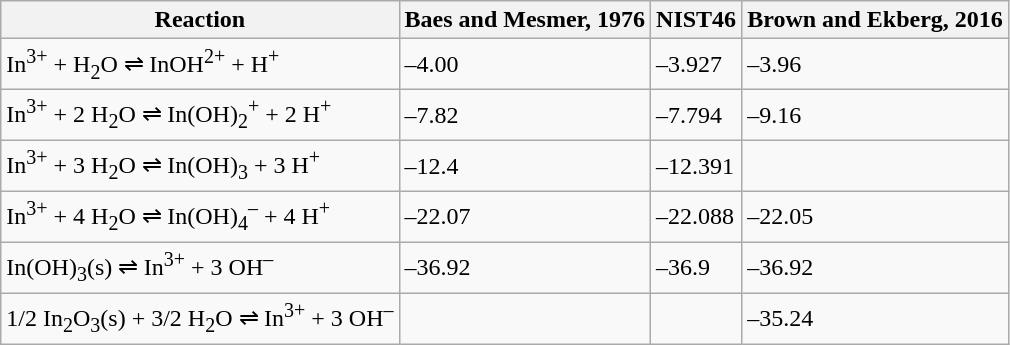<table class="wikitable">
<tr>
<th>Reaction</th>
<th>Baes and Mesmer, 1976</th>
<th>NIST46</th>
<th>Brown and Ekberg, 2016</th>
</tr>
<tr>
<td>In<sup>3+</sup> + H<sub>2</sub>O ⇌ InOH<sup>2+</sup> + H<sup>+</sup></td>
<td>–4.00</td>
<td>–3.927</td>
<td>–3.96</td>
</tr>
<tr>
<td>In<sup>3+</sup> + 2 H<sub>2</sub>O ⇌ In(OH)<sub>2</sub><sup>+</sup> + 2 H<sup>+</sup></td>
<td>–7.82</td>
<td>–7.794</td>
<td>–9.16</td>
</tr>
<tr>
<td>In<sup>3+</sup> + 3 H<sub>2</sub>O ⇌ In(OH)<sub>3</sub> + 3 H<sup>+</sup></td>
<td>–12.4</td>
<td>–12.391</td>
<td></td>
</tr>
<tr>
<td>In<sup>3+</sup> + 4 H<sub>2</sub>O ⇌ In(OH)<sub>4</sub><sup>–</sup> + 4 H<sup>+</sup></td>
<td>–22.07</td>
<td>–22.088</td>
<td>–22.05</td>
</tr>
<tr>
<td>In(OH)<sub>3</sub>(s) ⇌ In<sup>3+</sup> + 3 OH<sup>–</sup></td>
<td>–36.92</td>
<td>–36.9</td>
<td>–36.92</td>
</tr>
<tr>
<td>1/2 In<sub>2</sub>O<sub>3</sub>(s) + 3/2 H<sub>2</sub>O ⇌ In<sup>3+</sup> + 3 OH<sup>–</sup></td>
<td></td>
<td></td>
<td>–35.24</td>
</tr>
</table>
